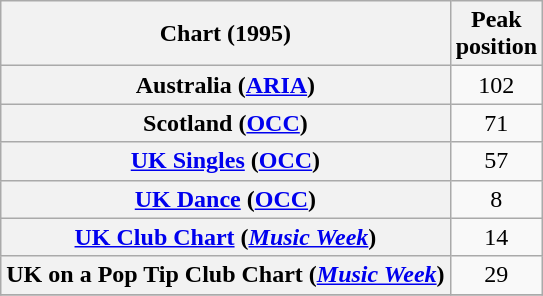<table class="wikitable sortable plainrowheaders" style="text-align:center">
<tr>
<th scope="col">Chart (1995)</th>
<th scope="col">Peak<br>position</th>
</tr>
<tr>
<th scope="row">Australia (<a href='#'>ARIA</a>)</th>
<td>102</td>
</tr>
<tr>
<th scope="row">Scotland (<a href='#'>OCC</a>)</th>
<td>71</td>
</tr>
<tr>
<th scope="row"><a href='#'>UK Singles</a> (<a href='#'>OCC</a>)</th>
<td>57</td>
</tr>
<tr>
<th scope="row"><a href='#'>UK Dance</a> (<a href='#'>OCC</a>)</th>
<td>8</td>
</tr>
<tr>
<th scope="row"><a href='#'>UK Club Chart</a> (<em><a href='#'>Music Week</a></em>)</th>
<td>14</td>
</tr>
<tr>
<th scope="row">UK on a Pop Tip Club Chart (<em><a href='#'>Music Week</a></em>)</th>
<td>29</td>
</tr>
<tr>
</tr>
</table>
